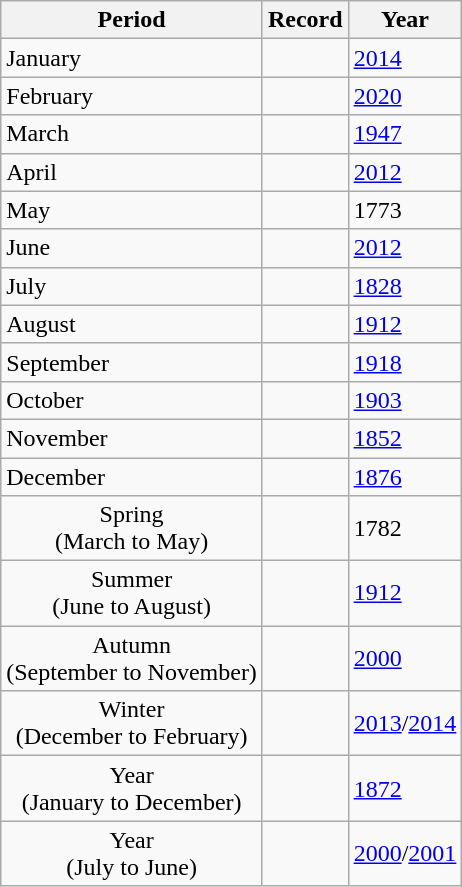<table class="wikitable">
<tr>
<th>Period</th>
<th>Record</th>
<th>Year</th>
</tr>
<tr>
<td>January</td>
<td align="right"></td>
<td><a href='#'>2014</a></td>
</tr>
<tr>
<td>February</td>
<td align="right"></td>
<td><a href='#'>2020</a></td>
</tr>
<tr>
<td>March</td>
<td align="right"></td>
<td><a href='#'>1947</a></td>
</tr>
<tr>
<td>April</td>
<td align="right"></td>
<td><a href='#'>2012</a></td>
</tr>
<tr>
<td>May</td>
<td align="right"></td>
<td>1773</td>
</tr>
<tr>
<td>June</td>
<td align="right"></td>
<td><a href='#'>2012</a></td>
</tr>
<tr>
<td>July</td>
<td align="right"></td>
<td><a href='#'>1828</a></td>
</tr>
<tr>
<td>August</td>
<td align="right"></td>
<td><a href='#'>1912</a></td>
</tr>
<tr>
<td>September</td>
<td align="right"></td>
<td><a href='#'>1918</a></td>
</tr>
<tr>
<td>October</td>
<td align="right"></td>
<td><a href='#'>1903</a></td>
</tr>
<tr>
<td>November</td>
<td align="right"></td>
<td><a href='#'>1852</a></td>
</tr>
<tr>
<td>December</td>
<td align="right"></td>
<td><a href='#'>1876</a></td>
</tr>
<tr>
<td align="center">Spring<br>(March to May)</td>
<td align="right"></td>
<td>1782</td>
</tr>
<tr>
<td align="center">Summer<br>(June to August)</td>
<td align="right"></td>
<td><a href='#'>1912</a></td>
</tr>
<tr>
<td align="center">Autumn<br>(September to November)</td>
<td align="right"></td>
<td><a href='#'>2000</a></td>
</tr>
<tr>
<td align="center">Winter<br>(December to February)</td>
<td align="right"></td>
<td><a href='#'>2013</a>/<a href='#'>2014</a></td>
</tr>
<tr>
<td align="center">Year<br>(January to December)</td>
<td align="right"></td>
<td><a href='#'>1872</a></td>
</tr>
<tr>
<td align="center">Year<br>(July to June)</td>
<td align="right"></td>
<td><a href='#'>2000</a>/<a href='#'>2001</a></td>
</tr>
</table>
